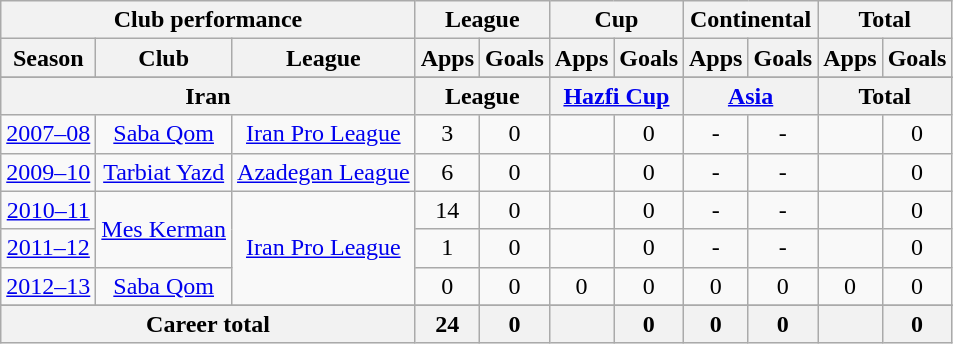<table class="wikitable" style="text-align:center">
<tr>
<th colspan=3>Club performance</th>
<th colspan=2>League</th>
<th colspan=2>Cup</th>
<th colspan=2>Continental</th>
<th colspan=2>Total</th>
</tr>
<tr>
<th>Season</th>
<th>Club</th>
<th>League</th>
<th>Apps</th>
<th>Goals</th>
<th>Apps</th>
<th>Goals</th>
<th>Apps</th>
<th>Goals</th>
<th>Apps</th>
<th>Goals</th>
</tr>
<tr>
</tr>
<tr>
<th colspan=3>Iran</th>
<th colspan=2>League</th>
<th colspan=2><a href='#'>Hazfi Cup</a></th>
<th colspan=2><a href='#'>Asia</a></th>
<th colspan=2>Total</th>
</tr>
<tr>
<td><a href='#'>2007–08</a></td>
<td><a href='#'>Saba Qom</a></td>
<td><a href='#'>Iran Pro League</a></td>
<td>3</td>
<td>0</td>
<td></td>
<td>0</td>
<td>-</td>
<td>-</td>
<td></td>
<td>0</td>
</tr>
<tr>
<td><a href='#'>2009–10</a></td>
<td><a href='#'>Tarbiat Yazd</a></td>
<td><a href='#'>Azadegan League</a></td>
<td>6</td>
<td>0</td>
<td></td>
<td>0</td>
<td>-</td>
<td>-</td>
<td></td>
<td>0</td>
</tr>
<tr>
<td><a href='#'>2010–11</a></td>
<td rowspan="2"><a href='#'>Mes Kerman</a></td>
<td rowspan="3"><a href='#'>Iran Pro League</a></td>
<td>14</td>
<td>0</td>
<td></td>
<td>0</td>
<td>-</td>
<td>-</td>
<td></td>
<td>0</td>
</tr>
<tr>
<td><a href='#'>2011–12</a></td>
<td>1</td>
<td>0</td>
<td></td>
<td>0</td>
<td>-</td>
<td>-</td>
<td></td>
<td>0</td>
</tr>
<tr>
<td><a href='#'>2012–13</a></td>
<td><a href='#'>Saba Qom</a></td>
<td>0</td>
<td>0</td>
<td>0</td>
<td>0</td>
<td>0</td>
<td>0</td>
<td>0</td>
<td>0</td>
</tr>
<tr>
</tr>
<tr>
<th colspan=3>Career total</th>
<th>24</th>
<th>0</th>
<th></th>
<th>0</th>
<th>0</th>
<th>0</th>
<th></th>
<th>0</th>
</tr>
</table>
